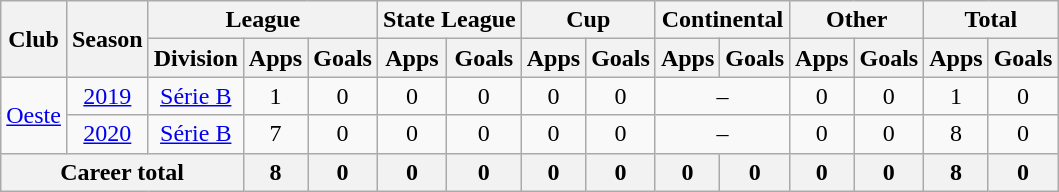<table class="wikitable" style="text-align: center">
<tr>
<th rowspan="2">Club</th>
<th rowspan="2">Season</th>
<th colspan="3">League</th>
<th colspan="2">State League</th>
<th colspan="2">Cup</th>
<th colspan="2">Continental</th>
<th colspan="2">Other</th>
<th colspan="2">Total</th>
</tr>
<tr>
<th>Division</th>
<th>Apps</th>
<th>Goals</th>
<th>Apps</th>
<th>Goals</th>
<th>Apps</th>
<th>Goals</th>
<th>Apps</th>
<th>Goals</th>
<th>Apps</th>
<th>Goals</th>
<th>Apps</th>
<th>Goals</th>
</tr>
<tr>
<td rowspan=2><a href='#'>Oeste</a></td>
<td><a href='#'>2019</a></td>
<td><a href='#'>Série B</a></td>
<td>1</td>
<td>0</td>
<td>0</td>
<td>0</td>
<td>0</td>
<td>0</td>
<td colspan="2">–</td>
<td>0</td>
<td>0</td>
<td>1</td>
<td>0</td>
</tr>
<tr>
<td><a href='#'>2020</a></td>
<td><a href='#'>Série B</a></td>
<td>7</td>
<td>0</td>
<td>0</td>
<td>0</td>
<td>0</td>
<td>0</td>
<td colspan="2">–</td>
<td>0</td>
<td>0</td>
<td>8</td>
<td>0</td>
</tr>
<tr>
<th colspan="3"><strong>Career total</strong></th>
<th>8</th>
<th>0</th>
<th>0</th>
<th>0</th>
<th>0</th>
<th>0</th>
<th>0</th>
<th>0</th>
<th>0</th>
<th>0</th>
<th>8</th>
<th>0</th>
</tr>
</table>
